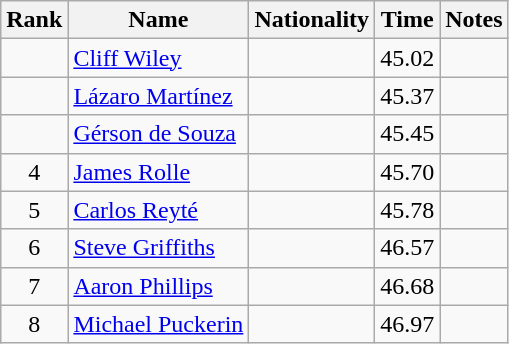<table class="wikitable sortable" style="text-align:center">
<tr>
<th>Rank</th>
<th>Name</th>
<th>Nationality</th>
<th>Time</th>
<th>Notes</th>
</tr>
<tr>
<td></td>
<td align=left><a href='#'>Cliff Wiley</a></td>
<td align=left></td>
<td>45.02</td>
<td></td>
</tr>
<tr>
<td></td>
<td align=left><a href='#'>Lázaro Martínez</a></td>
<td align=left></td>
<td>45.37</td>
<td></td>
</tr>
<tr>
<td></td>
<td align=left><a href='#'>Gérson de Souza</a></td>
<td align=left></td>
<td>45.45</td>
<td></td>
</tr>
<tr>
<td>4</td>
<td align=left><a href='#'>James Rolle</a></td>
<td align=left></td>
<td>45.70</td>
<td></td>
</tr>
<tr>
<td>5</td>
<td align=left><a href='#'>Carlos Reyté</a></td>
<td align=left></td>
<td>45.78</td>
<td></td>
</tr>
<tr>
<td>6</td>
<td align=left><a href='#'>Steve Griffiths</a></td>
<td align=left></td>
<td>46.57</td>
<td></td>
</tr>
<tr>
<td>7</td>
<td align=left><a href='#'>Aaron Phillips</a></td>
<td align=left></td>
<td>46.68</td>
<td></td>
</tr>
<tr>
<td>8</td>
<td align=left><a href='#'>Michael Puckerin</a></td>
<td align=left></td>
<td>46.97</td>
<td></td>
</tr>
</table>
